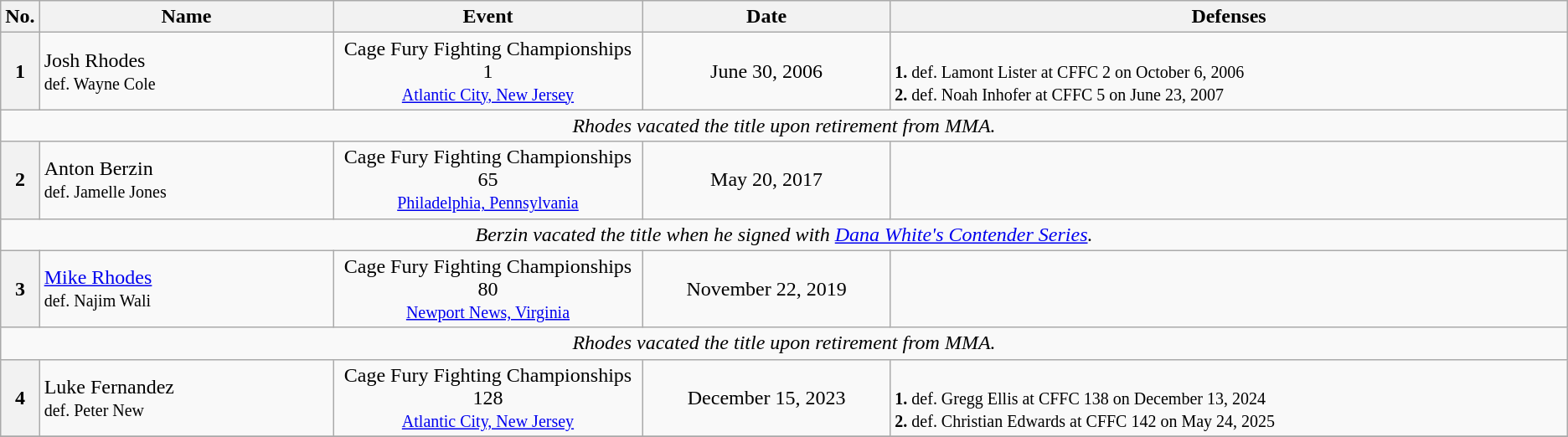<table class="wikitable">
<tr>
<th width=1%>No.</th>
<th width=19%>Name</th>
<th width=20%>Event</th>
<th width=16%>Date</th>
<th width=44%>Defenses</th>
</tr>
<tr>
<th>1</th>
<td style="text-align:left"> Josh Rhodes <br><small>def. Wayne Cole</small></td>
<td style="text-align:center">Cage Fury Fighting Championships 1<br><small><a href='#'>Atlantic City, New Jersey</a></small></td>
<td style="text-align:center">June 30, 2006</td>
<td><br><small><strong>1.</strong> def. Lamont Lister at CFFC 2 on October 6, 2006<br>
<strong>2.</strong> def. Noah Inhofer at CFFC 5 on June 23, 2007</small></td>
</tr>
<tr>
<td style="text-align:center" colspan="5"><em>Rhodes vacated the title upon retirement from MMA.</em></td>
</tr>
<tr>
<th>2</th>
<td style="text-align:left"> Anton Berzin<br><small>def. Jamelle Jones</small></td>
<td style="text-align:center">Cage Fury Fighting Championships 65<br><small><a href='#'>Philadelphia, Pennsylvania</a></small></td>
<td style="text-align:center">May 20, 2017</td>
<td></td>
</tr>
<tr>
<td style="text-align:center" colspan="5"><em>Berzin vacated the title when he signed with <a href='#'>Dana White's Contender Series</a>.</em></td>
</tr>
<tr>
<th>3</th>
<td style="text-align:left"> <a href='#'>Mike Rhodes</a><br><small>def. Najim Wali</small></td>
<td style="text-align:center">Cage Fury Fighting Championships 80<br><small><a href='#'>Newport News, Virginia</a></small></td>
<td style="text-align:center">November 22, 2019</td>
<td></td>
</tr>
<tr>
<td style="text-align:center" colspan="5"><em>Rhodes vacated the title upon retirement from MMA.</em></td>
</tr>
<tr>
<th>4</th>
<td style="text-align:left"> Luke Fernandez<br><small>def. Peter New</small></td>
<td style="text-align:center">Cage Fury Fighting Championships 128<br><small><a href='#'>Atlantic City, New Jersey</a></small></td>
<td style="text-align:center">December 15, 2023</td>
<td><br><small><strong>1.</strong> def. Gregg Ellis at CFFC 138 on December 13, 2024</small><br>
<small><strong>2.</strong> def. Christian Edwards at CFFC 142 on May 24, 2025</small></td>
</tr>
<tr>
</tr>
</table>
